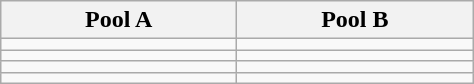<table class="wikitable">
<tr>
<th width=150>Pool A</th>
<th width=150>Pool B</th>
</tr>
<tr>
<td></td>
<td></td>
</tr>
<tr>
<td></td>
<td></td>
</tr>
<tr>
<td></td>
<td></td>
</tr>
<tr>
<td></td>
<td></td>
</tr>
</table>
